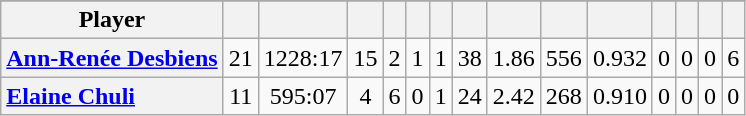<table class="wikitable sortable" style="text-align:center">
<tr>
</tr>
<tr>
<th scope="col">Player</th>
<th scope="col"></th>
<th scope="col"></th>
<th scope="col"></th>
<th scope="col"></th>
<th scope="col"></th>
<th scope="col"></th>
<th scope="col"></th>
<th scope="col"></th>
<th scope="col"></th>
<th scope="col"></th>
<th scope="col"></th>
<th scope="col"></th>
<th scope="col"></th>
<th scope="col"></th>
</tr>
<tr>
<th scope="row" style="text-align:left;"><a href='#'>Ann-Renée Desbiens</a></th>
<td>21</td>
<td>1228:17</td>
<td>15</td>
<td>2</td>
<td>1</td>
<td>1</td>
<td>38</td>
<td>1.86</td>
<td>556</td>
<td>0.932</td>
<td>0</td>
<td>0</td>
<td>0</td>
<td>6</td>
</tr>
<tr>
<th scope="row" style="text-align:left;"><a href='#'>Elaine Chuli</a></th>
<td>11</td>
<td>595:07</td>
<td>4</td>
<td>6</td>
<td>0</td>
<td>1</td>
<td>24</td>
<td>2.42</td>
<td>268</td>
<td>0.910</td>
<td>0</td>
<td>0</td>
<td>0</td>
<td>0</td>
</tr>
</table>
